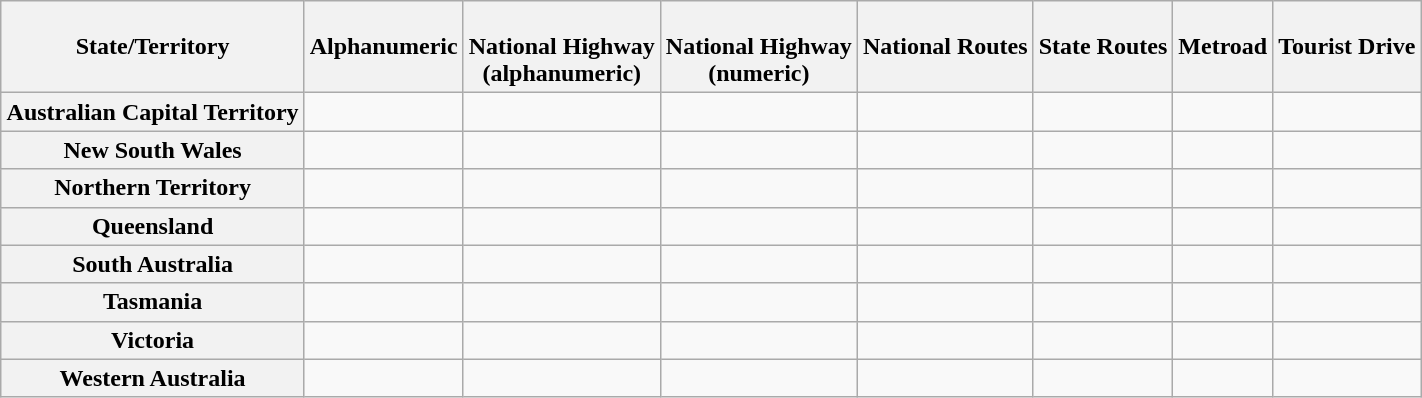<table class="wikitable sortable" align=center style="margin: 1em auto 1em auto;">
<tr>
<th scope=col>State/Territory</th>
<th scope=col style="vertical-align:top;"><br>Alphanumeric</th>
<th scope=col style="vertical-align:top;"><br>National Highway<br>(alphanumeric)</th>
<th scope=col style="vertical-align:top;"><br>National Highway<br>(numeric)</th>
<th scope=col style="vertical-align:top;"><br>National Routes</th>
<th scope=col style="vertical-align:top;"><br>State Routes</th>
<th scope=col style="vertical-align:top;"><br>Metroad</th>
<th scope=col style="vertical-align:top;"><br>Tourist Drive</th>
</tr>
<tr>
<th scope=row>Australian Capital Territory</th>
<td></td>
<td></td>
<td></td>
<td></td>
<td></td>
<td></td>
<td></td>
</tr>
<tr>
<th scope=row>New South Wales</th>
<td></td>
<td></td>
<td></td>
<td></td>
<td></td>
<td></td>
<td></td>
</tr>
<tr>
<th scope=row>Northern Territory</th>
<td></td>
<td></td>
<td></td>
<td></td>
<td></td>
<td></td>
<td></td>
</tr>
<tr>
<th scope=row>Queensland</th>
<td></td>
<td></td>
<td></td>
<td></td>
<td></td>
<td></td>
<td></td>
</tr>
<tr>
<th scope=row>South Australia</th>
<td></td>
<td></td>
<td></td>
<td></td>
<td></td>
<td></td>
<td></td>
</tr>
<tr>
<th scope=row>Tasmania</th>
<td></td>
<td></td>
<td></td>
<td></td>
<td></td>
<td></td>
<td></td>
</tr>
<tr>
<th scope=row>Victoria</th>
<td></td>
<td></td>
<td></td>
<td></td>
<td></td>
<td></td>
<td></td>
</tr>
<tr>
<th scope=row>Western Australia</th>
<td></td>
<td></td>
<td></td>
<td></td>
<td></td>
<td></td>
<td></td>
</tr>
</table>
